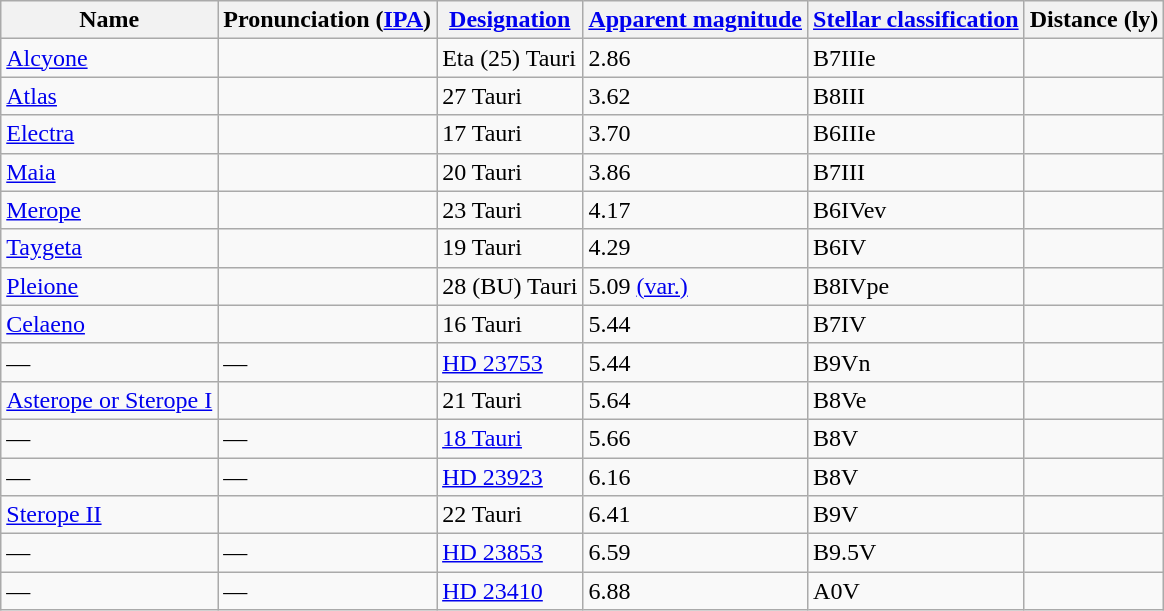<table class="wikitable sortable">
<tr>
<th class="unsortable">Name</th>
<th class="unsortable">Pronunciation (<a href='#'>IPA</a>)</th>
<th class="unsortable"><a href='#'>Designation</a></th>
<th><a href='#'>Apparent magnitude</a></th>
<th><a href='#'>Stellar classification</a></th>
<th>Distance (ly)</th>
</tr>
<tr>
<td><a href='#'>Alcyone</a></td>
<td></td>
<td>Eta (25) Tauri</td>
<td>2.86</td>
<td>B7IIIe</td>
<td></td>
</tr>
<tr>
<td><a href='#'>Atlas</a></td>
<td></td>
<td>27 Tauri</td>
<td>3.62</td>
<td>B8III</td>
<td></td>
</tr>
<tr>
<td><a href='#'>Electra</a></td>
<td></td>
<td>17 Tauri</td>
<td>3.70</td>
<td>B6IIIe</td>
<td></td>
</tr>
<tr>
<td><a href='#'>Maia</a></td>
<td></td>
<td>20 Tauri</td>
<td>3.86</td>
<td>B7III</td>
<td></td>
</tr>
<tr>
<td><a href='#'>Merope</a></td>
<td></td>
<td>23 Tauri</td>
<td>4.17</td>
<td>B6IVev</td>
<td></td>
</tr>
<tr>
<td><a href='#'>Taygeta</a></td>
<td></td>
<td>19 Tauri</td>
<td>4.29</td>
<td>B6IV</td>
<td></td>
</tr>
<tr>
<td><a href='#'>Pleione</a></td>
<td></td>
<td>28 (BU) Tauri</td>
<td>5.09 <a href='#'>(var.)</a></td>
<td>B8IVpe</td>
<td></td>
</tr>
<tr>
<td><a href='#'>Celaeno</a></td>
<td></td>
<td>16 Tauri</td>
<td>5.44</td>
<td>B7IV</td>
<td></td>
</tr>
<tr>
<td>—</td>
<td>—</td>
<td><a href='#'>HD 23753</a></td>
<td>5.44</td>
<td>B9Vn</td>
<td></td>
</tr>
<tr>
<td><a href='#'>Asterope or Sterope I</a></td>
<td></td>
<td>21 Tauri</td>
<td>5.64</td>
<td>B8Ve</td>
<td></td>
</tr>
<tr>
<td>—</td>
<td>—</td>
<td><a href='#'>18 Tauri</a></td>
<td>5.66</td>
<td>B8V</td>
<td></td>
</tr>
<tr>
<td>—</td>
<td>—</td>
<td><a href='#'>HD 23923</a></td>
<td>6.16</td>
<td>B8V</td>
<td></td>
</tr>
<tr>
<td><a href='#'>Sterope II</a></td>
<td></td>
<td>22 Tauri</td>
<td>6.41</td>
<td>B9V</td>
<td></td>
</tr>
<tr>
<td>—</td>
<td>—</td>
<td><a href='#'>HD 23853</a></td>
<td>6.59</td>
<td>B9.5V</td>
<td></td>
</tr>
<tr>
<td>—</td>
<td>—</td>
<td><a href='#'>HD 23410</a></td>
<td>6.88</td>
<td>A0V</td>
<td></td>
</tr>
</table>
